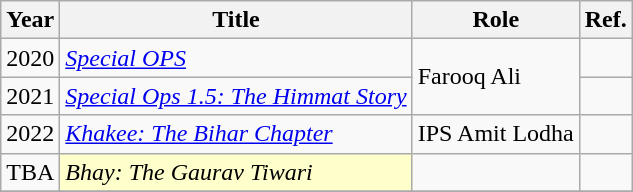<table class="wikitable">
<tr>
<th>Year</th>
<th>Title</th>
<th>Role</th>
<th>Ref.</th>
</tr>
<tr>
<td>2020</td>
<td><em><a href='#'>Special OPS</a></em></td>
<td rowspan="2">Farooq Ali</td>
<td></td>
</tr>
<tr>
<td>2021</td>
<td><em><a href='#'>Special Ops 1.5: The Himmat Story</a></em></td>
<td></td>
</tr>
<tr>
<td>2022</td>
<td><em><a href='#'>Khakee: The Bihar Chapter</a></em></td>
<td>IPS Amit Lodha</td>
<td></td>
</tr>
<tr>
<td>TBA</td>
<td scope="row" style="background:#FFFFCC;"><em>Bhay: The Gaurav Tiwari</em> </td>
<td></td>
<td></td>
</tr>
<tr>
</tr>
</table>
